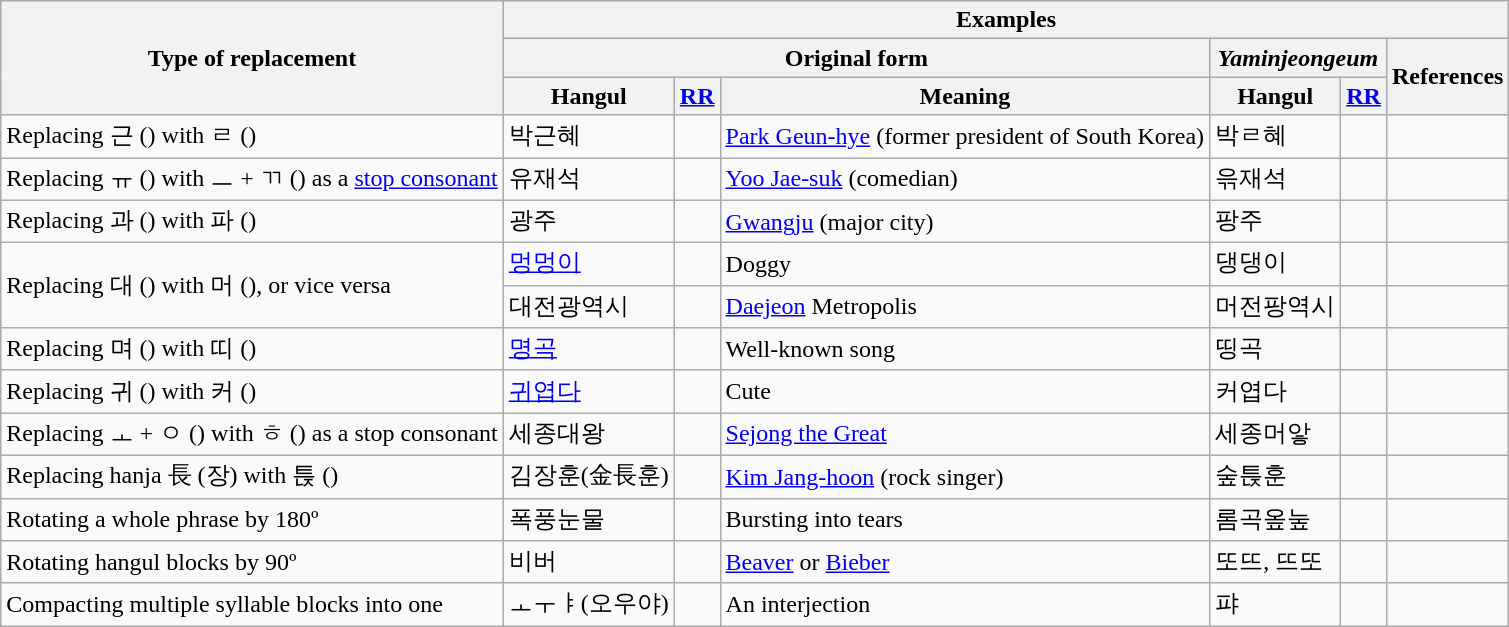<table class="wikitable sortable">
<tr>
<th rowspan=3>Type of replacement</th>
<th colspan=6>Examples</th>
</tr>
<tr>
<th colspan=3>Original form</th>
<th colspan=2><em>Yaminjeongeum</em></th>
<th rowspan=2>References</th>
</tr>
<tr>
<th>Hangul</th>
<th><a href='#'>RR</a></th>
<th>Meaning</th>
<th>Hangul</th>
<th><a href='#'>RR</a></th>
</tr>
<tr>
<td>Replacing 근 () with ㄹ ()</td>
<td>박근혜</td>
<td></td>
<td><a href='#'>Park Geun-hye</a> (former president of South Korea)</td>
<td>박ㄹ혜</td>
<td></td>
<td></td>
</tr>
<tr>
<td>Replacing ㅠ () with ㅡ + ㄲ () as a <a href='#'>stop consonant</a></td>
<td>유재석</td>
<td></td>
<td><a href='#'>Yoo Jae-suk</a> (comedian)</td>
<td>윾재석</td>
<td></td>
<td></td>
</tr>
<tr>
<td>Replacing 과 () with 파 ()</td>
<td>광주</td>
<td></td>
<td><a href='#'>Gwangju</a> (major city)</td>
<td>팡주</td>
<td></td>
<td></td>
</tr>
<tr>
<td rowspan=2>Replacing 대 () with 머 (), or vice versa</td>
<td><a href='#'>멍멍이</a></td>
<td></td>
<td>Doggy</td>
<td>댕댕이</td>
<td></td>
<td></td>
</tr>
<tr>
<td>대전광역시</td>
<td></td>
<td><a href='#'>Daejeon</a> Metropolis</td>
<td>머전팡역시</td>
<td></td>
<td></td>
</tr>
<tr>
<td>Replacing 며 () with 띠 ()</td>
<td><a href='#'>명곡</a></td>
<td></td>
<td>Well-known song</td>
<td>띵곡</td>
<td></td>
<td></td>
</tr>
<tr>
<td>Replacing 귀 () with 커 ()</td>
<td><a href='#'>귀엽다</a></td>
<td></td>
<td>Cute</td>
<td>커엽다</td>
<td></td>
<td></td>
</tr>
<tr>
<td>Replacing ㅗ + ㅇ () with ㅎ () as a stop consonant</td>
<td>세종대왕</td>
<td></td>
<td><a href='#'>Sejong the Great</a></td>
<td>세종머앟</td>
<td></td>
<td></td>
</tr>
<tr>
<td>Replacing hanja 長 (장) with 튽 ()</td>
<td>김장훈(金長훈)</td>
<td></td>
<td><a href='#'>Kim Jang-hoon</a> (rock singer)</td>
<td>숲튽훈</td>
<td></td>
<td></td>
</tr>
<tr>
<td>Rotating a whole phrase by 180º</td>
<td>폭풍눈물</td>
<td></td>
<td>Bursting into tears</td>
<td>롬곡옾눞</td>
<td></td>
<td></td>
</tr>
<tr>
<td>Rotating hangul blocks by 90º</td>
<td>비버</td>
<td></td>
<td><a href='#'>Beaver</a> or <a href='#'>Bieber</a></td>
<td>또뜨, 뜨또</td>
<td></td>
<td></td>
</tr>
<tr>
<td rowspan=1>Compacting multiple syllable blocks into one</td>
<td>ㅗㅜㅑ(오우야)</td>
<td></td>
<td>An interjection</td>
<td>퍄</td>
<td></td>
<td></td>
</tr>
</table>
